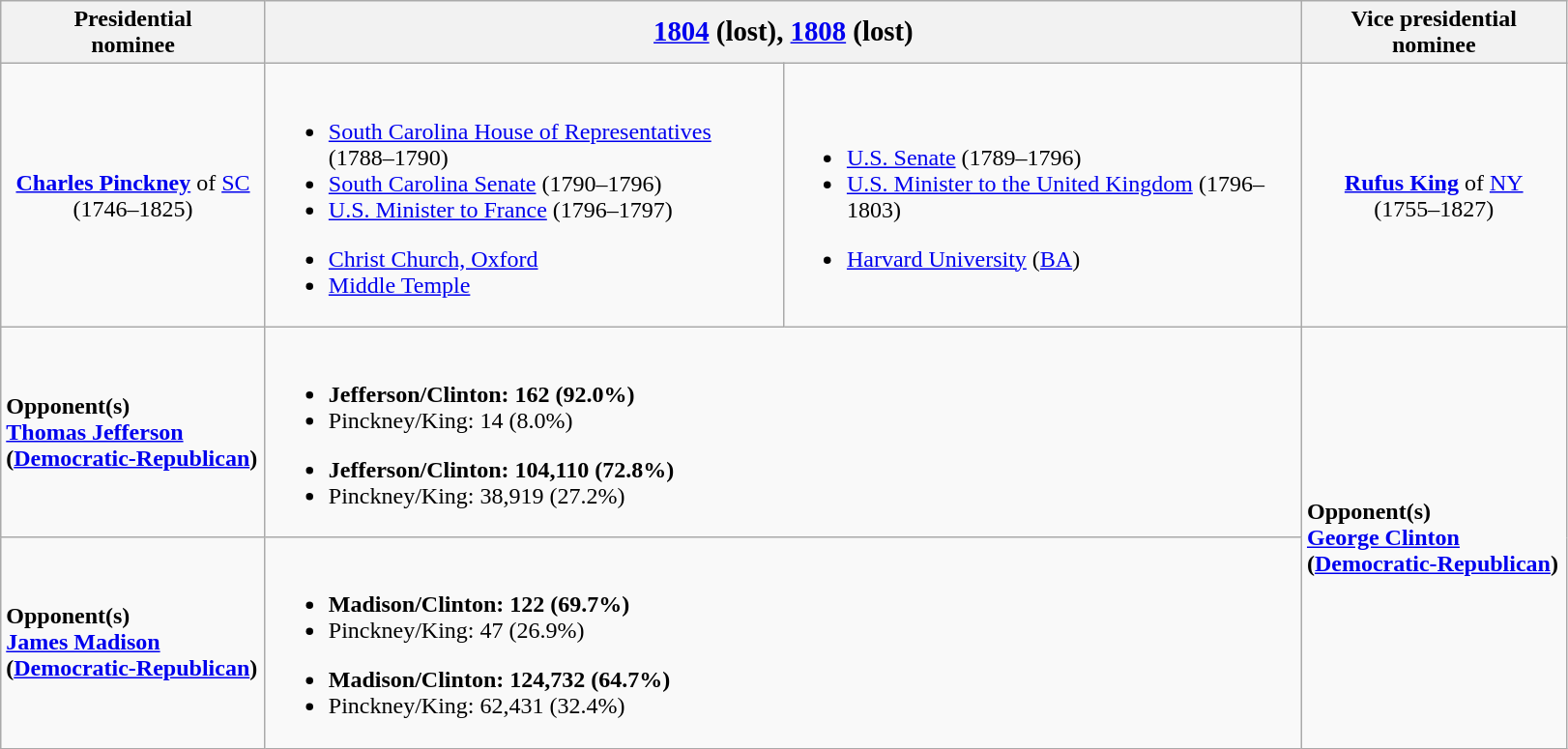<table class="wikitable">
<tr>
<th width=175>Presidential<br>nominee</th>
<th colspan=2><big><a href='#'>1804</a> (lost), <a href='#'>1808</a> (lost)</big></th>
<th width=175>Vice presidential<br>nominee</th>
</tr>
<tr>
<td style="text-align:center;"><strong><a href='#'>Charles Pinckney</a></strong> of <a href='#'>SC</a><br>(1746–1825)<br></td>
<td width=350><br><ul><li><a href='#'>South Carolina House of Representatives</a> (1788–1790)</li><li><a href='#'>South Carolina Senate</a> (1790–1796)</li><li><a href='#'>U.S. Minister to France</a> (1796–1797)</li></ul><ul><li><a href='#'>Christ Church, Oxford</a></li><li><a href='#'>Middle Temple</a></li></ul></td>
<td width=350><br><ul><li><a href='#'>U.S. Senate</a> (1789–1796)</li><li><a href='#'>U.S. Minister to the United Kingdom</a> (1796–1803)</li></ul><ul><li><a href='#'>Harvard University</a> (<a href='#'>BA</a>)</li></ul></td>
<td style="text-align:center;"><strong><a href='#'>Rufus King</a></strong> of <a href='#'>NY</a><br>(1755–1827)<br></td>
</tr>
<tr>
<td><strong>Opponent(s)</strong><br><strong><a href='#'>Thomas Jefferson</a> (<a href='#'>Democratic-Republican</a>)</strong></td>
<td colspan=2><br><ul><li><strong>Jefferson/Clinton: 162 (92.0%)</strong></li><li>Pinckney/King: 14 (8.0%)</li></ul><ul><li><strong>Jefferson/Clinton: 104,110 (72.8%)</strong></li><li>Pinckney/King: 38,919 (27.2%)</li></ul></td>
<td rowspan=2><strong>Opponent(s)</strong><br><strong><a href='#'>George Clinton</a> (<a href='#'>Democratic-Republican</a>)</strong></td>
</tr>
<tr>
<td><strong>Opponent(s)</strong><br><strong><a href='#'>James Madison</a> (<a href='#'>Democratic-Republican</a>)</strong></td>
<td colspan=2><br><ul><li><strong>Madison/Clinton: 122 (69.7%)</strong></li><li>Pinckney/King: 47 (26.9%)</li></ul><ul><li><strong>Madison/Clinton: 124,732 (64.7%)</strong></li><li>Pinckney/King: 62,431 (32.4%)</li></ul></td>
</tr>
</table>
